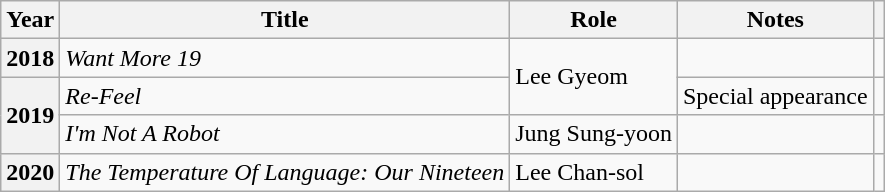<table class="wikitable plainrowheaders sortable">
<tr>
<th scope="col">Year</th>
<th scope="col">Title</th>
<th scope="col">Role</th>
<th scope="col">Notes</th>
<th scope="col" class="unsortable"></th>
</tr>
<tr>
<th scope="row">2018</th>
<td><em>Want More 19</em></td>
<td rowspan="2">Lee Gyeom</td>
<td></td>
<td style="text-align:center"></td>
</tr>
<tr>
<th scope="row" rowspan="2">2019</th>
<td><em>Re-Feel</em></td>
<td>Special appearance</td>
<td style="text-align:center"></td>
</tr>
<tr>
<td><em>I'm Not A Robot</em></td>
<td>Jung Sung-yoon</td>
<td></td>
<td style="text-align:center"></td>
</tr>
<tr>
<th scope="row">2020</th>
<td><em>The Temperature Of Language: Our Nineteen</em></td>
<td>Lee Chan-sol</td>
<td></td>
<td style="text-align:center"></td>
</tr>
</table>
